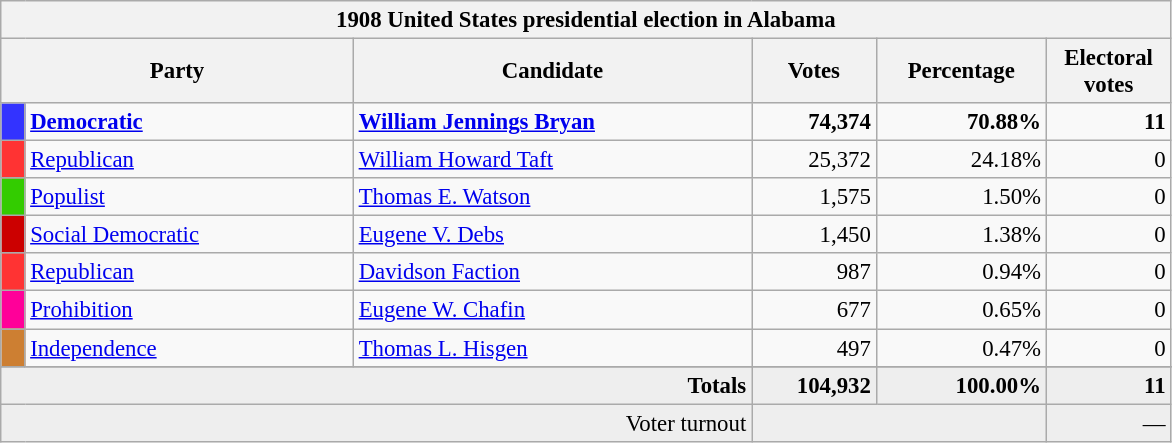<table class="wikitable" style="font-size: 95%;">
<tr>
<th colspan="6">1908 United States presidential election in Alabama</th>
</tr>
<tr>
<th colspan="2" style="width: 15em">Party</th>
<th style="width: 17em">Candidate</th>
<th style="width: 5em">Votes</th>
<th style="width: 7em">Percentage</th>
<th style="width: 5em">Electoral votes</th>
</tr>
<tr>
<th style="background-color:#3333FF; width: 3px"></th>
<td style="width: 130px"><strong><a href='#'>Democratic</a></strong></td>
<td><strong><a href='#'>William Jennings Bryan</a></strong></td>
<td align="right"><strong>74,374</strong></td>
<td align="right"><strong>70.88%</strong></td>
<td align="right"><strong>11</strong></td>
</tr>
<tr>
<th style="background-color:#FF3333; width: 3px"></th>
<td style="width: 130px"><a href='#'>Republican</a></td>
<td><a href='#'>William Howard Taft</a></td>
<td align="right">25,372</td>
<td align="right">24.18%</td>
<td align="right">0</td>
</tr>
<tr>
<th style="background-color:#3c0; width: 3px"></th>
<td style="width: 130px"><a href='#'>Populist</a></td>
<td><a href='#'>Thomas E. Watson</a></td>
<td align="right">1,575</td>
<td align="right">1.50%</td>
<td align="right">0</td>
</tr>
<tr>
<th style="background-color:#c00; width: 3px"></th>
<td style="width: 130px"><a href='#'>Social Democratic</a></td>
<td><a href='#'>Eugene V. Debs</a></td>
<td align="right">1,450</td>
<td align="right">1.38%</td>
<td align="right">0</td>
</tr>
<tr>
<th style="background-color:#FF3333; width: 3px"></th>
<td style="width: 130px"><a href='#'>Republican</a></td>
<td><a href='#'>Davidson Faction</a></td>
<td align="right">987</td>
<td align="right">0.94%</td>
<td align="right">0</td>
</tr>
<tr>
<th style="background-color:#f09; width: 3px"></th>
<td style="width: 130px"><a href='#'>Prohibition</a></td>
<td><a href='#'>Eugene W. Chafin</a></td>
<td align="right">677</td>
<td align="right">0.65%</td>
<td align="right">0</td>
</tr>
<tr>
<th style="background-color:#CD7F32; width: 3px"></th>
<td style="width: 130px"><a href='#'>Independence</a></td>
<td><a href='#'>Thomas L. Hisgen</a></td>
<td align="right">497</td>
<td align="right">0.47%</td>
<td align="right">0</td>
</tr>
<tr>
</tr>
<tr bgcolor="#EEEEEE">
<td colspan="3" align="right"><strong>Totals</strong></td>
<td align="right"><strong>104,932</strong></td>
<td align="right"><strong>100.00%</strong></td>
<td align="right"><strong>11</strong></td>
</tr>
<tr bgcolor="#EEEEEE">
<td colspan="3" align="right">Voter turnout</td>
<td colspan="2" align="right"></td>
<td align="right">—</td>
</tr>
</table>
